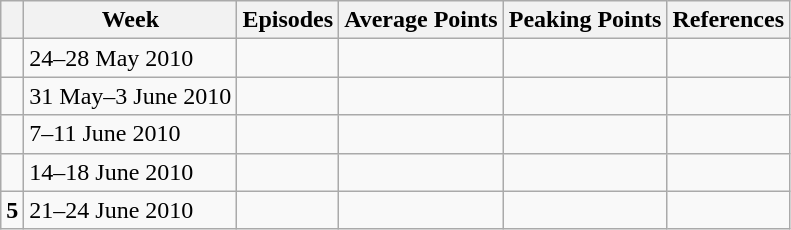<table class="wikitable">
<tr>
<th></th>
<th>Week</th>
<th>Episodes</th>
<th>Average Points</th>
<th>Peaking Points</th>
<th>References</th>
</tr>
<tr>
<td></td>
<td>24–28 May 2010</td>
<td></td>
<td></td>
<td></td>
<td></td>
</tr>
<tr>
<td></td>
<td>31 May–3 June 2010</td>
<td></td>
<td></td>
<td></td>
<td></td>
</tr>
<tr>
<td></td>
<td>7–11 June 2010</td>
<td></td>
<td></td>
<td></td>
<td></td>
</tr>
<tr>
<td></td>
<td>14–18 June 2010</td>
<td></td>
<td></td>
<td></td>
<td></td>
</tr>
<tr>
<td rowspan=2 style="text-align:center;"><strong>5</strong></td>
<td>21–24 June 2010</td>
<td></td>
<td></td>
<td></td>
<td></td>
</tr>
</table>
